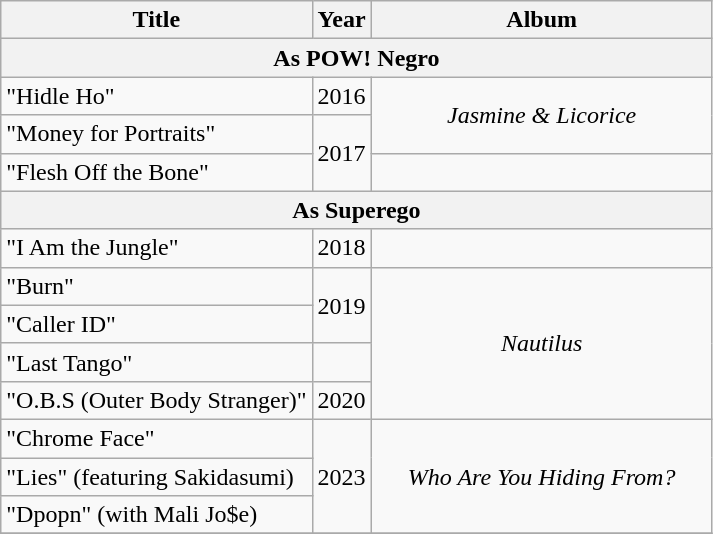<table class="wikitable" style="text-align:center;">
<tr>
<th scope="col">Title</th>
<th scope="col">Year</th>
<th scope="col" width="220">Album</th>
</tr>
<tr>
<th colspan="3">As <strong>POW! Negro</strong></th>
</tr>
<tr>
<td align="left">"Hidle Ho"</td>
<td>2016</td>
<td rowspan="2"><em>Jasmine & Licorice</em></td>
</tr>
<tr>
<td align="left">"Money for Portraits"</td>
<td rowspan="2">2017</td>
</tr>
<tr>
<td align="left">"Flesh Off the Bone"</td>
<td></td>
</tr>
<tr>
<th colspan="3">As <strong>Superego</strong></th>
</tr>
<tr>
<td align="left">"I Am the Jungle"</td>
<td>2018</td>
<td></td>
</tr>
<tr>
<td align="left">"Burn"</td>
<td rowspan="2">2019</td>
<td rowspan="4"><em>Nautilus</em></td>
</tr>
<tr>
<td align="left">"Caller ID"</td>
</tr>
<tr>
<td align="left">"Last Tango" </td>
</tr>
<tr>
<td align="left">"O.B.S (Outer Body Stranger)" </td>
<td>2020</td>
</tr>
<tr>
<td align="left">"Chrome Face"</td>
<td rowspan="3">2023</td>
<td rowspan="3"><em>Who Are You Hiding From?</em></td>
</tr>
<tr>
<td align="left">"Lies" (featuring Sakidasumi)</td>
</tr>
<tr>
<td align="left">"Dpopn" (with Mali Jo$e)</td>
</tr>
<tr>
</tr>
</table>
